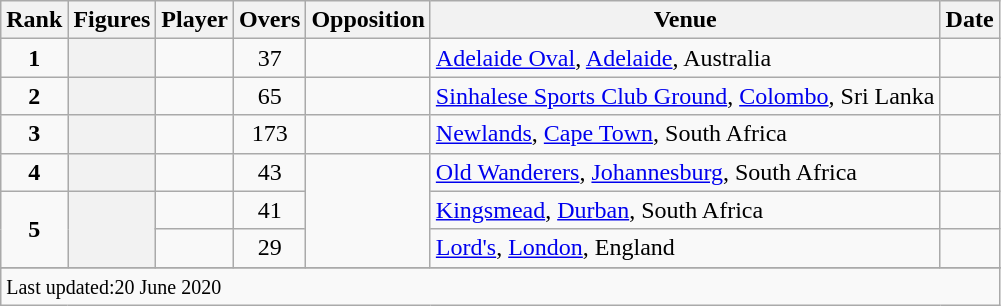<table class="wikitable plainrowheaders sortable">
<tr>
<th scope=col>Rank</th>
<th scope=col>Figures</th>
<th scope=col>Player</th>
<th scope=col>Overs</th>
<th scope=col>Opposition</th>
<th scope=col>Venue</th>
<th scope=col>Date</th>
</tr>
<tr>
<td scope=row style=text-align:center;><strong>1</strong></td>
<th scope=row style=text-align:center;></th>
<td></td>
<td align=center>37</td>
<td></td>
<td><a href='#'>Adelaide Oval</a>, <a href='#'>Adelaide</a>, Australia</td>
<td></td>
</tr>
<tr>
<td align=center><strong>2</strong></td>
<th scope=row style=text-align:center;></th>
<td></td>
<td align=center>65</td>
<td></td>
<td><a href='#'>Sinhalese Sports Club Ground</a>, <a href='#'>Colombo</a>, Sri Lanka</td>
<td></td>
</tr>
<tr>
<td align=center><strong>3</strong></td>
<th scope=row style=text-align:center;></th>
<td></td>
<td align=center>173</td>
<td></td>
<td><a href='#'>Newlands</a>, <a href='#'>Cape Town</a>, South Africa</td>
<td></td>
</tr>
<tr>
<td align=center><strong>4</strong></td>
<th scope=row style=text-align:center;></th>
<td></td>
<td align=center>43</td>
<td rowspan=3></td>
<td><a href='#'>Old Wanderers</a>, <a href='#'>Johannesburg</a>, South Africa</td>
<td></td>
</tr>
<tr>
<td align=center rowspan=2><strong>5</strong></td>
<th scope=row style=text-align:center; rowspan=2></th>
<td></td>
<td align=center>41</td>
<td><a href='#'>Kingsmead</a>, <a href='#'>Durban</a>, South Africa</td>
<td></td>
</tr>
<tr>
<td></td>
<td align=center>29</td>
<td><a href='#'>Lord's</a>, <a href='#'>London</a>, England</td>
<td></td>
</tr>
<tr>
</tr>
<tr class=sortbottom>
<td colspan=7><small>Last updated:20 June 2020</small></td>
</tr>
</table>
